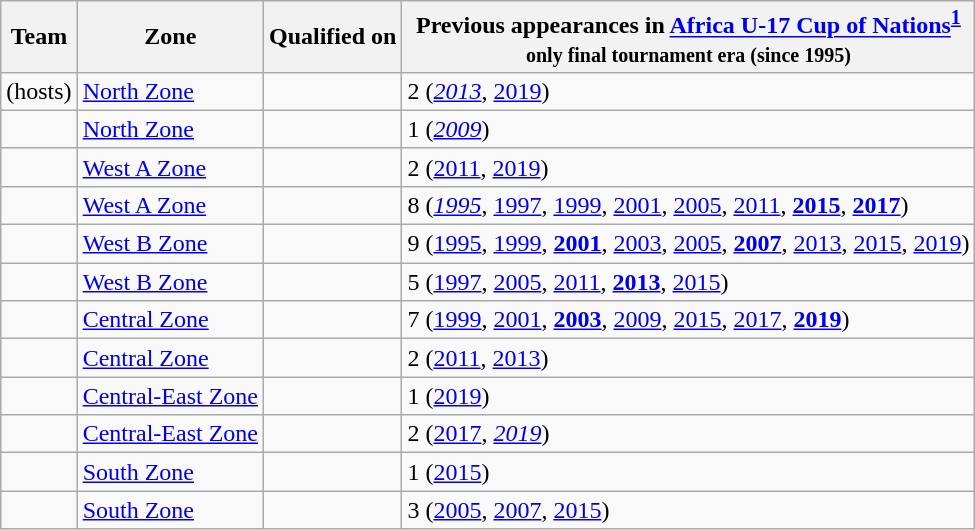<table class="wikitable sortable">
<tr>
<th>Team</th>
<th>Zone</th>
<th>Qualified on</th>
<th data-sort-type="number">Previous appearances in <a href='#'>Africa U-17 Cup of Nations</a><sup><strong><a href='#'>1</a></strong></sup><br><small>only final tournament era (since 1995)</small></th>
</tr>
<tr>
<td> (hosts)</td>
<td><a href='#'>North Zone</a></td>
<td></td>
<td>2 (<em><a href='#'>2013</a></em>, <a href='#'>2019</a>)</td>
</tr>
<tr>
<td></td>
<td><a href='#'>North Zone</a></td>
<td></td>
<td>1 (<em><a href='#'>2009</a></em>)</td>
</tr>
<tr>
<td></td>
<td><a href='#'>West A Zone</a></td>
<td></td>
<td>2 (<a href='#'>2011</a>, <a href='#'>2019</a>)</td>
</tr>
<tr>
<td></td>
<td><a href='#'>West A Zone</a></td>
<td></td>
<td>8 (<em><a href='#'>1995</a></em>, <a href='#'>1997</a>, <a href='#'>1999</a>, <a href='#'>2001</a>, <a href='#'>2005</a>, <a href='#'>2011</a>, <strong><a href='#'>2015</a></strong>, <strong><a href='#'>2017</a></strong>)</td>
</tr>
<tr>
<td></td>
<td><a href='#'>West B Zone</a></td>
<td></td>
<td>9 (<a href='#'>1995</a>, <a href='#'>1999</a>, <strong><a href='#'>2001</a></strong>, <a href='#'>2003</a>, <a href='#'>2005</a>, <strong><a href='#'>2007</a></strong>, <a href='#'>2013</a>, <a href='#'>2015</a>, <a href='#'>2019</a>)</td>
</tr>
<tr>
<td></td>
<td><a href='#'>West B Zone</a></td>
<td></td>
<td>5 (<a href='#'>1997</a>, <a href='#'>2005</a>, <a href='#'>2011</a>, <strong><a href='#'>2013</a></strong>, <a href='#'>2015</a>)</td>
</tr>
<tr>
<td></td>
<td><a href='#'>Central Zone</a></td>
<td></td>
<td>7 (<a href='#'>1999</a>, <a href='#'>2001</a>, <strong><a href='#'>2003</a></strong>, <a href='#'>2009</a>, <a href='#'>2015</a>, <a href='#'>2017</a>, <strong><a href='#'>2019</a></strong>)</td>
</tr>
<tr>
<td></td>
<td><a href='#'>Central Zone</a></td>
<td></td>
<td>2 (<a href='#'>2011</a>, <a href='#'>2013</a>)</td>
</tr>
<tr>
<td></td>
<td><a href='#'>Central-East Zone</a></td>
<td></td>
<td>1 (<a href='#'>2019</a>)</td>
</tr>
<tr>
<td></td>
<td><a href='#'>Central-East Zone</a></td>
<td></td>
<td>2 (<a href='#'>2017</a>, <em><a href='#'>2019</a></em>)</td>
</tr>
<tr>
<td></td>
<td><a href='#'>South Zone</a></td>
<td></td>
<td>1 (<a href='#'>2015</a>)</td>
</tr>
<tr>
<td></td>
<td><a href='#'>South Zone</a></td>
<td></td>
<td>3 (<a href='#'>2005</a>, <a href='#'>2007</a>, <a href='#'>2015</a>)</td>
</tr>
</table>
